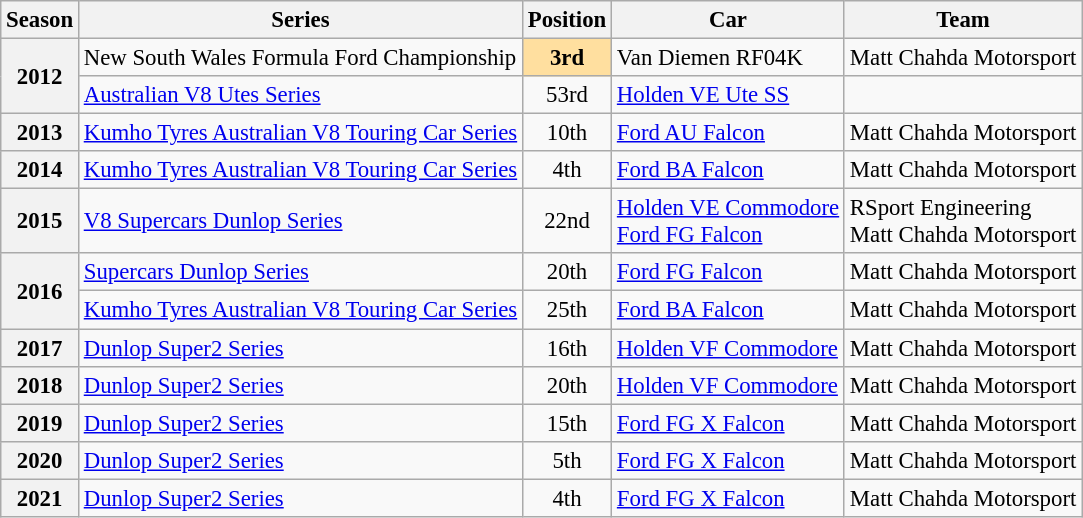<table class="wikitable" style="font-size: 95%;">
<tr>
<th>Season</th>
<th>Series</th>
<th>Position</th>
<th>Car</th>
<th>Team</th>
</tr>
<tr>
<th rowspan=2>2012</th>
<td>New South Wales Formula Ford Championship</td>
<td align="center" style="background: #ffdf9f;"><strong>3rd</strong></td>
<td>Van Diemen RF04K</td>
<td>Matt Chahda Motorsport</td>
</tr>
<tr>
<td><a href='#'>Australian V8 Utes Series</a></td>
<td align="center">53rd</td>
<td><a href='#'>Holden VE Ute SS</a></td>
<td></td>
</tr>
<tr>
<th>2013</th>
<td><a href='#'>Kumho Tyres Australian V8 Touring Car Series</a></td>
<td align="center">10th</td>
<td><a href='#'>Ford AU Falcon</a></td>
<td>Matt Chahda Motorsport</td>
</tr>
<tr>
<th>2014</th>
<td><a href='#'>Kumho Tyres Australian V8 Touring Car Series</a></td>
<td align="center">4th</td>
<td><a href='#'>Ford BA Falcon</a></td>
<td>Matt Chahda Motorsport</td>
</tr>
<tr>
<th>2015</th>
<td><a href='#'>V8 Supercars Dunlop Series</a></td>
<td align="center">22nd</td>
<td><a href='#'>Holden VE Commodore</a><br><a href='#'>Ford FG Falcon</a></td>
<td>RSport Engineering<br>Matt Chahda Motorsport</td>
</tr>
<tr>
<th rowspan=2>2016</th>
<td><a href='#'>Supercars Dunlop Series</a></td>
<td align="center">20th</td>
<td><a href='#'>Ford FG Falcon</a></td>
<td>Matt Chahda Motorsport</td>
</tr>
<tr>
<td><a href='#'>Kumho Tyres Australian V8 Touring Car Series</a></td>
<td align="center">25th</td>
<td><a href='#'>Ford BA Falcon</a></td>
<td>Matt Chahda Motorsport</td>
</tr>
<tr>
<th>2017</th>
<td><a href='#'>Dunlop Super2 Series</a></td>
<td align="center">16th</td>
<td><a href='#'>Holden VF Commodore</a></td>
<td>Matt Chahda Motorsport</td>
</tr>
<tr>
<th>2018</th>
<td><a href='#'>Dunlop Super2 Series</a></td>
<td align="center">20th</td>
<td><a href='#'>Holden VF Commodore</a></td>
<td>Matt Chahda Motorsport</td>
</tr>
<tr>
<th>2019</th>
<td><a href='#'>Dunlop Super2 Series</a></td>
<td align="center">15th</td>
<td><a href='#'>Ford FG X Falcon</a></td>
<td>Matt Chahda Motorsport</td>
</tr>
<tr>
<th>2020</th>
<td><a href='#'>Dunlop Super2 Series</a></td>
<td align="center">5th</td>
<td><a href='#'>Ford FG X Falcon</a></td>
<td>Matt Chahda Motorsport</td>
</tr>
<tr>
<th>2021</th>
<td><a href='#'>Dunlop Super2 Series</a></td>
<td align="Center">4th</td>
<td><a href='#'>Ford FG X Falcon</a></td>
<td>Matt Chahda Motorsport</td>
</tr>
</table>
